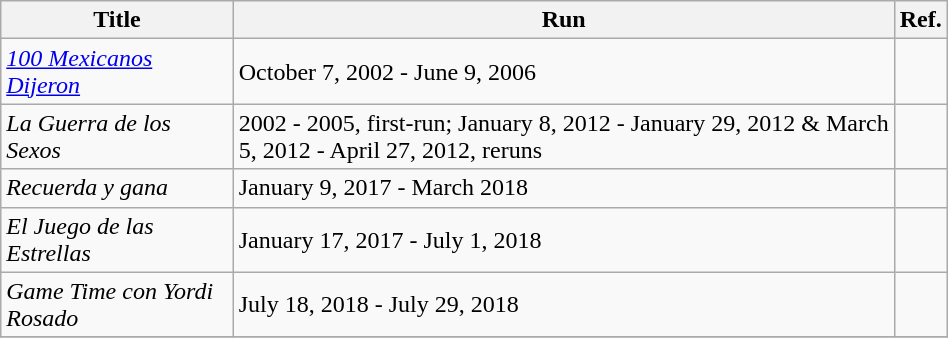<table class="wikitable sortable" style="width:50%;">
<tr>
<th>Title</th>
<th>Run</th>
<th>Ref.</th>
</tr>
<tr>
<td><em><a href='#'>100 Mexicanos Dijeron</a></em></td>
<td>October 7, 2002 - June 9, 2006</td>
<td></td>
</tr>
<tr>
<td><em>La Guerra de los Sexos</em></td>
<td>2002 - 2005, first-run; January 8, 2012 - January 29, 2012 & March 5, 2012 - April 27, 2012, reruns</td>
<td></td>
</tr>
<tr>
<td><em>Recuerda y gana</em></td>
<td>January 9, 2017 - March 2018</td>
<td></td>
</tr>
<tr>
<td><em>El Juego de las Estrellas</em></td>
<td>January 17, 2017 - July 1, 2018</td>
<td></td>
</tr>
<tr>
<td><em>Game Time con Yordi Rosado</em></td>
<td>July 18, 2018 - July 29, 2018</td>
<td></td>
</tr>
<tr>
</tr>
</table>
